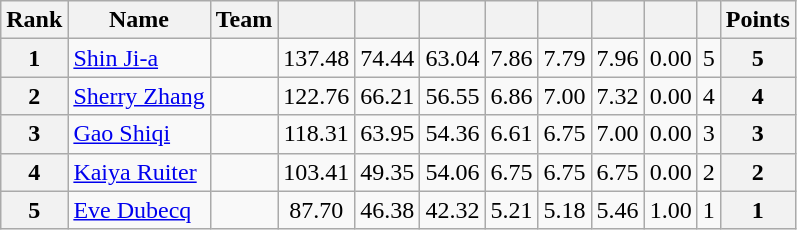<table class="wikitable sortable" style="text-align:center">
<tr>
<th>Rank</th>
<th>Name</th>
<th>Team</th>
<th></th>
<th></th>
<th></th>
<th></th>
<th></th>
<th></th>
<th></th>
<th></th>
<th>Points</th>
</tr>
<tr>
<th>1</th>
<td align=left><a href='#'>Shin Ji-a</a></td>
<td align=left></td>
<td>137.48</td>
<td>74.44</td>
<td>63.04</td>
<td>7.86</td>
<td>7.79</td>
<td>7.96</td>
<td>0.00</td>
<td>5</td>
<th>5</th>
</tr>
<tr>
<th>2</th>
<td align=left><a href='#'>Sherry Zhang</a></td>
<td align=left></td>
<td>122.76</td>
<td>66.21</td>
<td>56.55</td>
<td>6.86</td>
<td>7.00</td>
<td>7.32</td>
<td>0.00</td>
<td>4</td>
<th>4</th>
</tr>
<tr>
<th>3</th>
<td align=left><a href='#'>Gao Shiqi</a></td>
<td align=left></td>
<td>118.31</td>
<td>63.95</td>
<td>54.36</td>
<td>6.61</td>
<td>6.75</td>
<td>7.00</td>
<td>0.00</td>
<td>3</td>
<th>3</th>
</tr>
<tr>
<th>4</th>
<td align=left><a href='#'>Kaiya Ruiter</a></td>
<td align=left></td>
<td>103.41</td>
<td>49.35</td>
<td>54.06</td>
<td>6.75</td>
<td>6.75</td>
<td>6.75</td>
<td>0.00</td>
<td>2</td>
<th>2</th>
</tr>
<tr>
<th>5</th>
<td align=left><a href='#'>Eve Dubecq</a></td>
<td align=left></td>
<td>87.70</td>
<td>46.38</td>
<td>42.32</td>
<td>5.21</td>
<td>5.18</td>
<td>5.46</td>
<td>1.00</td>
<td>1</td>
<th>1</th>
</tr>
</table>
